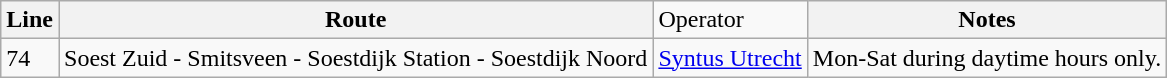<table class="wikitable">
<tr>
<th>Line</th>
<th>Route</th>
<td>Operator</td>
<th>Notes</th>
</tr>
<tr>
<td>74</td>
<td>Soest Zuid - Smitsveen - Soestdijk Station - Soestdijk Noord</td>
<td><a href='#'>Syntus Utrecht</a></td>
<td>Mon-Sat during daytime hours only.</td>
</tr>
</table>
